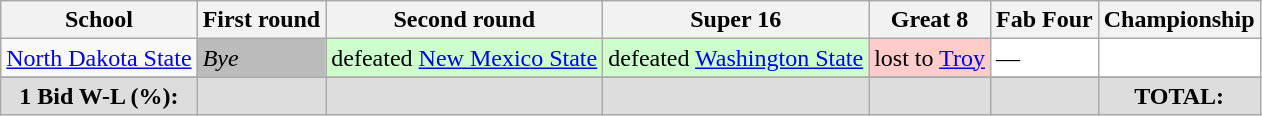<table class="sortable wikitable" style="white-space:nowrap; font-size:100%;">
<tr>
<th>School</th>
<th>First round</th>
<th>Second round</th>
<th>Super 16</th>
<th>Great 8</th>
<th>Fab Four</th>
<th>Championship</th>
</tr>
<tr>
<td><a href='#'>North Dakota State</a></td>
<td style="background:#bbb;"><em>Bye</em></td>
<td style="background:#cfc;">defeated <a href='#'>New Mexico State</a></td>
<td style="background:#cfc;">defeated <a href='#'>Washington State</a></td>
<td style="background:#fcc;">lost to <a href='#'>Troy</a></td>
<td style="background:#fff;">—</td>
<td style="background:#fff;"></td>
</tr>
<tr>
</tr>
<tr class="sortbottom" style="text-align:center; background:#ddd;">
<td><strong>1 Bid W-L (%):</strong></td>
<td></td>
<td></td>
<td></td>
<td></td>
<td></td>
<td><strong>TOTAL:</strong> </td>
</tr>
</table>
